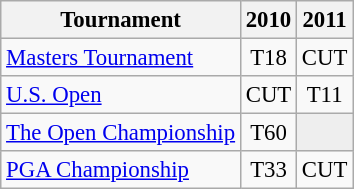<table class="wikitable" style="font-size:95%;text-align:center;">
<tr>
<th>Tournament</th>
<th>2010</th>
<th>2011</th>
</tr>
<tr>
<td align=left><a href='#'>Masters Tournament</a></td>
<td>T18</td>
<td>CUT</td>
</tr>
<tr>
<td align=left><a href='#'>U.S. Open</a></td>
<td>CUT</td>
<td>T11</td>
</tr>
<tr>
<td align=left><a href='#'>The Open Championship</a></td>
<td>T60</td>
<td style="background:#eeeeee;"></td>
</tr>
<tr>
<td align=left><a href='#'>PGA Championship</a></td>
<td>T33</td>
<td>CUT</td>
</tr>
</table>
